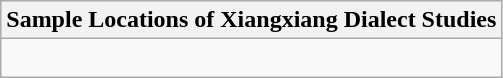<table class="wikitable">
<tr>
<th>Sample Locations of Xiangxiang Dialect Studies</th>
</tr>
<tr>
<td><div><br>
</div></td>
</tr>
</table>
